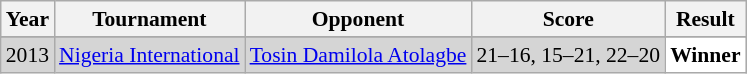<table class="sortable wikitable" style="font-size: 90%;">
<tr>
<th>Year</th>
<th>Tournament</th>
<th>Opponent</th>
<th>Score</th>
<th>Result</th>
</tr>
<tr>
</tr>
<tr style="background:#D5D5D5">
<td align="center">2013</td>
<td align="left"><a href='#'>Nigeria International</a></td>
<td align="left"> <a href='#'>Tosin Damilola Atolagbe</a></td>
<td align="left">21–16, 15–21, 22–20</td>
<td style="text-align:left; background:white"> <strong>Winner</strong></td>
</tr>
</table>
